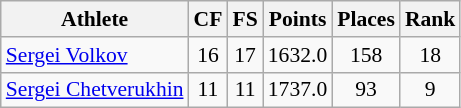<table class="wikitable" border="1" style="font-size:90%">
<tr>
<th>Athlete</th>
<th>CF</th>
<th>FS</th>
<th>Points</th>
<th>Places</th>
<th>Rank</th>
</tr>
<tr align=center>
<td align=left><a href='#'>Sergei Volkov</a></td>
<td>16</td>
<td>17</td>
<td>1632.0</td>
<td>158</td>
<td>18</td>
</tr>
<tr align=center>
<td align=left><a href='#'>Sergei Chetverukhin</a></td>
<td>11</td>
<td>11</td>
<td>1737.0</td>
<td>93</td>
<td>9</td>
</tr>
</table>
